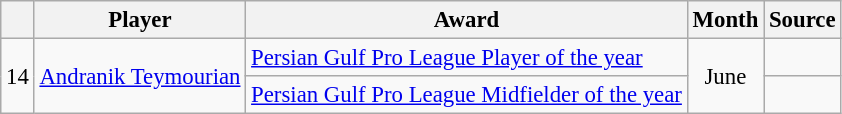<table class="wikitable sortable" style="text-align:left; font-size:95%;">
<tr>
<th></th>
<th>Player</th>
<th>Award</th>
<th>Month</th>
<th>Source</th>
</tr>
<tr>
<td rowspan=2 style="text-align:center;">14</td>
<td rowspan=2> <a href='#'>Andranik Teymourian</a></td>
<td><a href='#'>Persian Gulf Pro League Player of the year</a></td>
<td rowspan=2 style="text-align:center;">June</td>
<td align=center></td>
</tr>
<tr>
<td><a href='#'>Persian Gulf Pro League Midfielder of the year</a></td>
<td align=center></td>
</tr>
</table>
